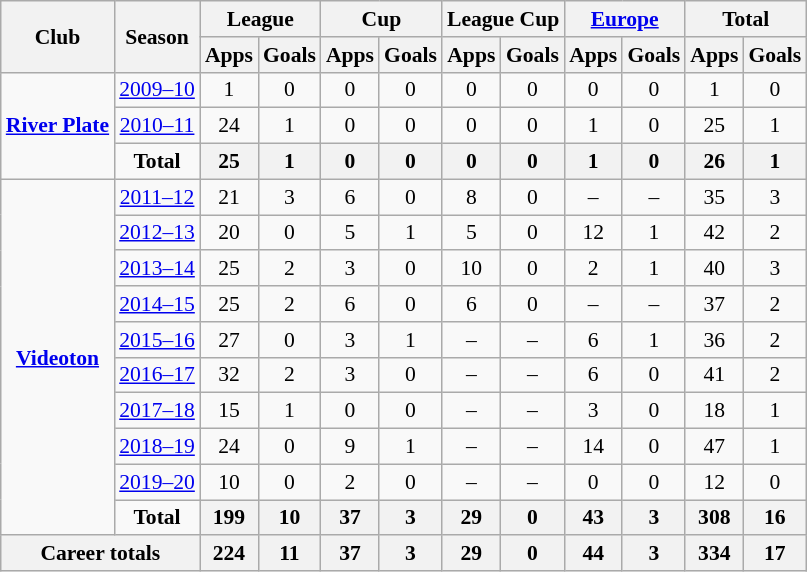<table class="wikitable" style="font-size:90%; text-align: center;">
<tr>
<th rowspan="2">Club</th>
<th rowspan="2">Season</th>
<th colspan="2">League</th>
<th colspan="2">Cup</th>
<th colspan="2">League Cup</th>
<th colspan="2"><a href='#'>Europe</a></th>
<th colspan="2">Total</th>
</tr>
<tr>
<th>Apps</th>
<th>Goals</th>
<th>Apps</th>
<th>Goals</th>
<th>Apps</th>
<th>Goals</th>
<th>Apps</th>
<th>Goals</th>
<th>Apps</th>
<th>Goals</th>
</tr>
<tr>
<td rowspan="3" align=center valign=center><strong><a href='#'>River Plate</a></strong></td>
<td !colspan="2"><a href='#'>2009–10</a></td>
<td>1</td>
<td>0</td>
<td>0</td>
<td>0</td>
<td>0</td>
<td>0</td>
<td>0</td>
<td>0</td>
<td>1</td>
<td>0</td>
</tr>
<tr>
<td !colspan="2"><a href='#'>2010–11</a></td>
<td>24</td>
<td>1</td>
<td>0</td>
<td>0</td>
<td>0</td>
<td>0</td>
<td>1</td>
<td>0</td>
<td>25</td>
<td>1</td>
</tr>
<tr>
<td !colspan="2"><strong>Total</strong></td>
<th>25</th>
<th>1</th>
<th>0</th>
<th>0</th>
<th>0</th>
<th>0</th>
<th>1</th>
<th>0</th>
<th>26</th>
<th>1</th>
</tr>
<tr>
<td rowspan="10" align=center valign=center><strong><a href='#'>Videoton</a></strong></td>
<td !colspan="2"><a href='#'>2011–12</a></td>
<td>21</td>
<td>3</td>
<td>6</td>
<td>0</td>
<td>8</td>
<td>0</td>
<td>–</td>
<td>–</td>
<td>35</td>
<td>3</td>
</tr>
<tr>
<td !colspan="2"><a href='#'>2012–13</a></td>
<td>20</td>
<td>0</td>
<td>5</td>
<td>1</td>
<td>5</td>
<td>0</td>
<td>12</td>
<td>1</td>
<td>42</td>
<td>2</td>
</tr>
<tr>
<td !colspan="2"><a href='#'>2013–14</a></td>
<td>25</td>
<td>2</td>
<td>3</td>
<td>0</td>
<td>10</td>
<td>0</td>
<td>2</td>
<td>1</td>
<td>40</td>
<td>3</td>
</tr>
<tr>
<td !colspan="2"><a href='#'>2014–15</a></td>
<td>25</td>
<td>2</td>
<td>6</td>
<td>0</td>
<td>6</td>
<td>0</td>
<td>–</td>
<td>–</td>
<td>37</td>
<td>2</td>
</tr>
<tr>
<td !colspan="2"><a href='#'>2015–16</a></td>
<td>27</td>
<td>0</td>
<td>3</td>
<td>1</td>
<td>–</td>
<td>–</td>
<td>6</td>
<td>1</td>
<td>36</td>
<td>2</td>
</tr>
<tr>
<td !colspan="2"><a href='#'>2016–17</a></td>
<td>32</td>
<td>2</td>
<td>3</td>
<td>0</td>
<td>–</td>
<td>–</td>
<td>6</td>
<td>0</td>
<td>41</td>
<td>2</td>
</tr>
<tr>
<td !colspan="2"><a href='#'>2017–18</a></td>
<td>15</td>
<td>1</td>
<td>0</td>
<td>0</td>
<td>–</td>
<td>–</td>
<td>3</td>
<td>0</td>
<td>18</td>
<td>1</td>
</tr>
<tr>
<td !colspan="2"><a href='#'>2018–19</a></td>
<td>24</td>
<td>0</td>
<td>9</td>
<td>1</td>
<td>–</td>
<td>–</td>
<td>14</td>
<td>0</td>
<td>47</td>
<td>1</td>
</tr>
<tr>
<td !colspan="2"><a href='#'>2019–20</a></td>
<td>10</td>
<td>0</td>
<td>2</td>
<td>0</td>
<td>–</td>
<td>–</td>
<td>0</td>
<td>0</td>
<td>12</td>
<td>0</td>
</tr>
<tr>
<td !colspan="2"><strong>Total</strong></td>
<th>199</th>
<th>10</th>
<th>37</th>
<th>3</th>
<th>29</th>
<th>0</th>
<th>43</th>
<th>3</th>
<th>308</th>
<th>16</th>
</tr>
<tr>
<th colspan="2">Career totals</th>
<th>224</th>
<th>11</th>
<th>37</th>
<th>3</th>
<th>29</th>
<th>0</th>
<th>44</th>
<th>3</th>
<th>334</th>
<th>17</th>
</tr>
</table>
